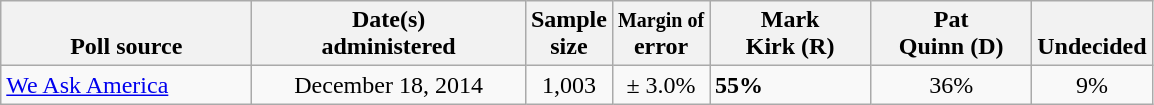<table class="wikitable">
<tr valign= bottom>
<th style="width:160px;">Poll source</th>
<th style="width:175px;">Date(s)<br>administered</th>
<th class=small>Sample<br>size</th>
<th><small>Margin of</small><br>error</th>
<th style="width:100px;">Mark<br>Kirk (R)</th>
<th style="width:100px;">Pat<br>Quinn (D)</th>
<th>Undecided</th>
</tr>
<tr>
<td><a href='#'>We Ask America</a></td>
<td align=center>December 18, 2014</td>
<td align=center>1,003</td>
<td align=center>± 3.0%</td>
<td><strong>55%</strong></td>
<td align=center>36%</td>
<td align=center>9%</td>
</tr>
</table>
